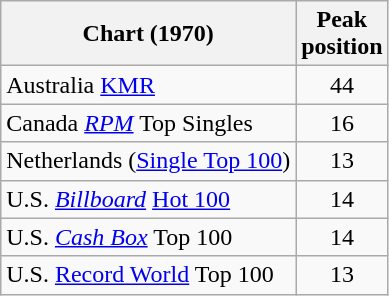<table class="wikitable sortable">
<tr>
<th>Chart (1970)</th>
<th>Peak<br>position</th>
</tr>
<tr>
<td>Australia <a href='#'>KMR</a></td>
<td style="text-align:center;">44</td>
</tr>
<tr>
<td>Canada <em><a href='#'>RPM</a></em> Top Singles</td>
<td style="text-align:center;">16</td>
</tr>
<tr>
<td>Netherlands (<a href='#'>Single Top 100</a>)</td>
<td style="text-align:center;">13</td>
</tr>
<tr>
<td>U.S. <em><a href='#'>Billboard</a></em> <a href='#'>Hot 100</a></td>
<td style="text-align:center;">14</td>
</tr>
<tr>
<td>U.S. <a href='#'><em>Cash Box</em></a> Top 100</td>
<td align="center">14</td>
</tr>
<tr>
<td>U.S. <a href='#'>Record World</a> Top 100</td>
<td align="center">13</td>
</tr>
</table>
